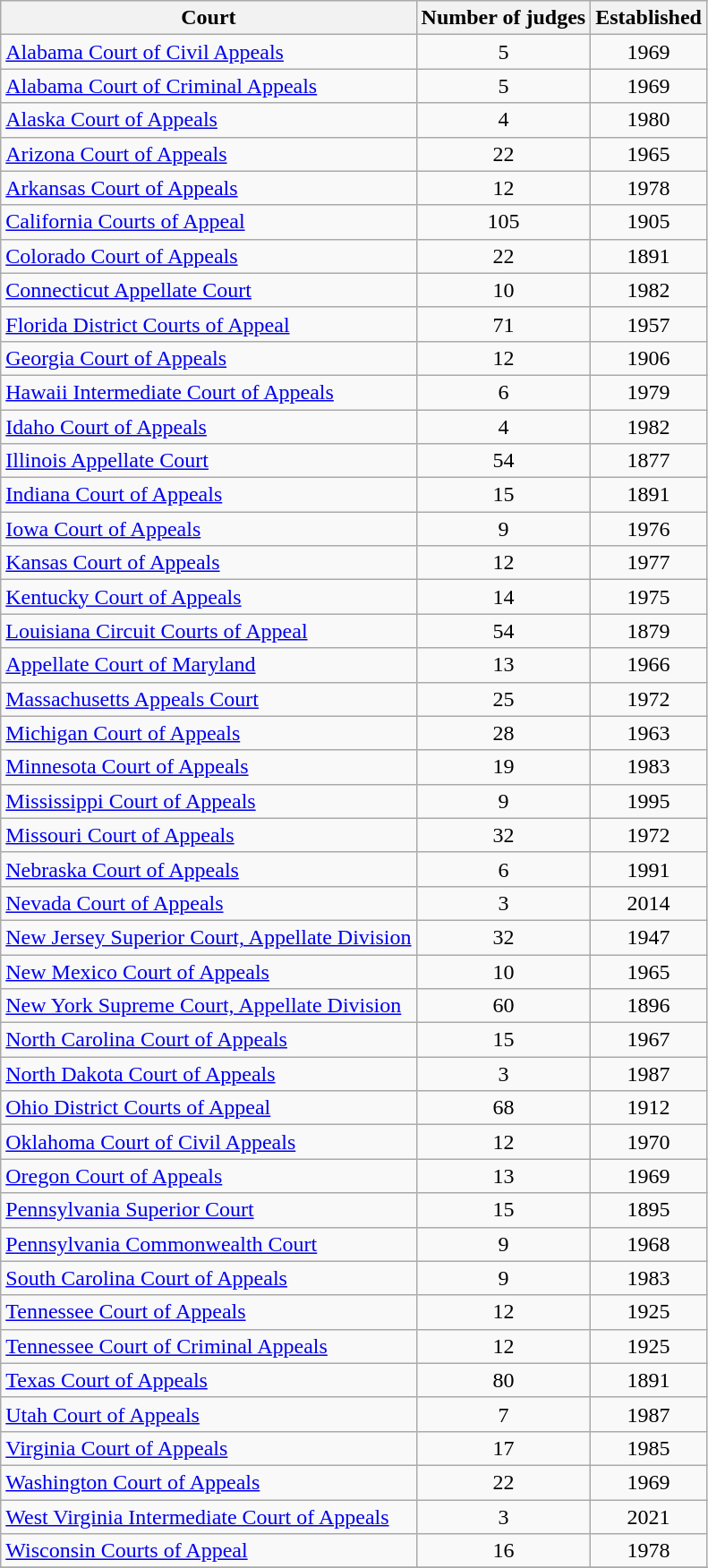<table class="wikitable sortable">
<tr>
<th>Court</th>
<th>Number of judges</th>
<th>Established</th>
</tr>
<tr>
<td><a href='#'>Alabama Court of Civil Appeals</a></td>
<td text align="center">5</td>
<td text align="center">1969</td>
</tr>
<tr>
<td><a href='#'>Alabama Court of Criminal Appeals</a></td>
<td text align="center">5</td>
<td text align="center">1969</td>
</tr>
<tr>
<td><a href='#'>Alaska Court of Appeals</a></td>
<td text align="center">4</td>
<td text align="center">1980</td>
</tr>
<tr>
<td><a href='#'>Arizona Court of Appeals</a></td>
<td text align="center">22</td>
<td text align="center">1965</td>
</tr>
<tr>
<td><a href='#'>Arkansas Court of Appeals</a></td>
<td text align="center">12</td>
<td text align="center">1978</td>
</tr>
<tr>
<td><a href='#'>California Courts of Appeal</a></td>
<td text align="center">105</td>
<td text align="center">1905</td>
</tr>
<tr>
<td><a href='#'>Colorado Court of Appeals</a></td>
<td text align="center">22</td>
<td text align="center">1891</td>
</tr>
<tr>
<td><a href='#'>Connecticut Appellate Court</a></td>
<td text align="center">10</td>
<td text align="center">1982</td>
</tr>
<tr>
<td><a href='#'>Florida District Courts of Appeal</a></td>
<td text align="center">71</td>
<td text align="center">1957</td>
</tr>
<tr>
<td><a href='#'>Georgia Court of Appeals</a></td>
<td text align="center">12</td>
<td text align="center">1906</td>
</tr>
<tr>
<td><a href='#'>Hawaii Intermediate Court of Appeals</a></td>
<td text align="center">6</td>
<td text align="center">1979</td>
</tr>
<tr>
<td><a href='#'>Idaho Court of Appeals</a></td>
<td text align="center">4</td>
<td text align="center">1982</td>
</tr>
<tr>
<td><a href='#'>Illinois Appellate Court</a></td>
<td text align="center">54</td>
<td text align="center">1877</td>
</tr>
<tr>
<td><a href='#'>Indiana Court of Appeals</a></td>
<td text align="center">15</td>
<td text align="center">1891</td>
</tr>
<tr>
<td><a href='#'>Iowa Court of Appeals</a></td>
<td text align="center">9</td>
<td text align="center">1976</td>
</tr>
<tr>
<td><a href='#'>Kansas Court of Appeals</a></td>
<td text align="center">12</td>
<td text align="center">1977</td>
</tr>
<tr>
<td><a href='#'>Kentucky Court of Appeals</a></td>
<td text align="center">14</td>
<td text align="center">1975</td>
</tr>
<tr>
<td><a href='#'>Louisiana Circuit Courts of Appeal</a></td>
<td text align="center">54</td>
<td text align="center">1879</td>
</tr>
<tr>
<td><a href='#'>Appellate Court of Maryland</a></td>
<td text align="center">13</td>
<td text align="center">1966</td>
</tr>
<tr>
<td><a href='#'>Massachusetts Appeals Court</a></td>
<td text align="center">25</td>
<td text align="center">1972</td>
</tr>
<tr>
<td><a href='#'>Michigan Court of Appeals</a></td>
<td text align="center">28</td>
<td text align="center">1963</td>
</tr>
<tr>
<td><a href='#'>Minnesota Court of Appeals</a></td>
<td text align="center">19</td>
<td text align="center">1983</td>
</tr>
<tr>
<td><a href='#'>Mississippi Court of Appeals</a></td>
<td text align="center">9</td>
<td text align="center">1995</td>
</tr>
<tr>
<td><a href='#'>Missouri Court of Appeals</a></td>
<td text align="center">32</td>
<td text align="center">1972</td>
</tr>
<tr>
<td><a href='#'>Nebraska Court of Appeals</a></td>
<td text align="center">6</td>
<td text align="center">1991</td>
</tr>
<tr>
<td><a href='#'>Nevada Court of Appeals</a></td>
<td text align="center">3</td>
<td text align="center">2014</td>
</tr>
<tr>
<td><a href='#'>New Jersey Superior Court, Appellate Division</a></td>
<td text align="center">32</td>
<td text align="center">1947</td>
</tr>
<tr>
<td><a href='#'>New Mexico Court of Appeals</a></td>
<td text align="center">10</td>
<td text align="center">1965</td>
</tr>
<tr>
<td><a href='#'>New York Supreme Court, Appellate Division</a></td>
<td text align="center">60</td>
<td text align="center">1896</td>
</tr>
<tr>
<td><a href='#'>North Carolina Court of Appeals</a></td>
<td text align="center">15</td>
<td text align="center">1967</td>
</tr>
<tr>
<td><a href='#'>North Dakota Court of Appeals</a></td>
<td text align="center">3</td>
<td text align="center">1987</td>
</tr>
<tr>
<td><a href='#'>Ohio District Courts of Appeal</a></td>
<td text align="center">68</td>
<td text align="center">1912</td>
</tr>
<tr>
<td><a href='#'>Oklahoma Court of Civil Appeals</a></td>
<td text align="center">12</td>
<td text align="center">1970</td>
</tr>
<tr>
<td><a href='#'>Oregon Court of Appeals</a></td>
<td text align="center">13</td>
<td text align="center">1969</td>
</tr>
<tr>
<td><a href='#'>Pennsylvania Superior Court</a></td>
<td text align="center">15</td>
<td text align="center">1895</td>
</tr>
<tr>
<td><a href='#'>Pennsylvania Commonwealth Court</a></td>
<td text align="center">9</td>
<td text align="center">1968</td>
</tr>
<tr>
<td><a href='#'>South Carolina Court of Appeals</a></td>
<td text align="center">9</td>
<td text align="center">1983</td>
</tr>
<tr>
<td><a href='#'>Tennessee Court of Appeals</a></td>
<td text align="center">12</td>
<td text align="center">1925</td>
</tr>
<tr>
<td><a href='#'>Tennessee Court of Criminal Appeals</a></td>
<td text align="center">12</td>
<td text align="center">1925</td>
</tr>
<tr>
<td><a href='#'>Texas Court of Appeals</a></td>
<td text align="center">80</td>
<td text align="center">1891</td>
</tr>
<tr>
<td><a href='#'>Utah Court of Appeals</a></td>
<td text align="center">7</td>
<td text align="center">1987</td>
</tr>
<tr>
<td><a href='#'>Virginia Court of Appeals</a></td>
<td text align="center">17</td>
<td text align="center">1985</td>
</tr>
<tr>
<td><a href='#'>Washington Court of Appeals</a></td>
<td text align="center">22</td>
<td text align="center">1969</td>
</tr>
<tr>
<td><a href='#'>West Virginia Intermediate Court of Appeals</a></td>
<td text align="center">3</td>
<td text align="center">2021</td>
</tr>
<tr>
<td><a href='#'>Wisconsin Courts of Appeal</a></td>
<td text align="center">16</td>
<td text align="center">1978</td>
</tr>
<tr>
</tr>
</table>
